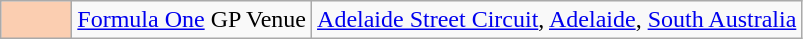<table class="wikitable">
<tr>
<td width=40px align=center style="background-color:#FBCEB1"></td>
<td><a href='#'>Formula One</a> GP Venue</td>
<td><a href='#'>Adelaide Street Circuit</a>, <a href='#'>Adelaide</a>, <a href='#'>South Australia</a></td>
</tr>
</table>
